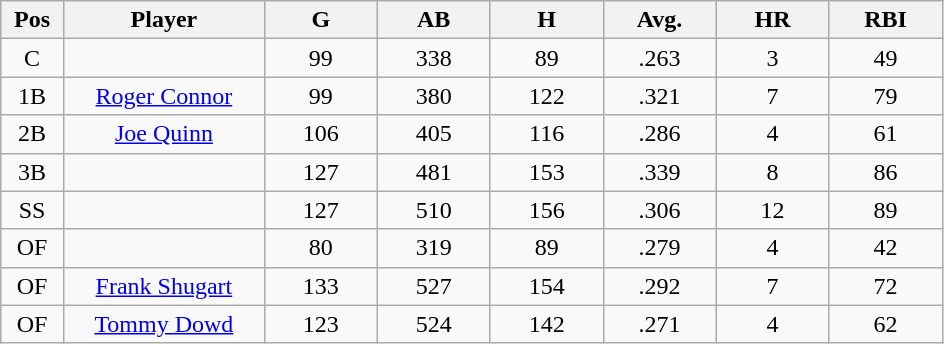<table class="wikitable sortable">
<tr>
<th bgcolor="#DDDDFF" width="5%">Pos</th>
<th bgcolor="#DDDDFF" width="16%">Player</th>
<th bgcolor="#DDDDFF" width="9%">G</th>
<th bgcolor="#DDDDFF" width="9%">AB</th>
<th bgcolor="#DDDDFF" width="9%">H</th>
<th bgcolor="#DDDDFF" width="9%">Avg.</th>
<th bgcolor="#DDDDFF" width="9%">HR</th>
<th bgcolor="#DDDDFF" width="9%">RBI</th>
</tr>
<tr align="center">
<td>C</td>
<td></td>
<td>99</td>
<td>338</td>
<td>89</td>
<td>.263</td>
<td>3</td>
<td>49</td>
</tr>
<tr align="center">
<td>1B</td>
<td><a href='#'>Roger Connor</a></td>
<td>99</td>
<td>380</td>
<td>122</td>
<td>.321</td>
<td>7</td>
<td>79</td>
</tr>
<tr align=center>
<td>2B</td>
<td><a href='#'>Joe Quinn</a></td>
<td>106</td>
<td>405</td>
<td>116</td>
<td>.286</td>
<td>4</td>
<td>61</td>
</tr>
<tr align=center>
<td>3B</td>
<td></td>
<td>127</td>
<td>481</td>
<td>153</td>
<td>.339</td>
<td>8</td>
<td>86</td>
</tr>
<tr align="center">
<td>SS</td>
<td></td>
<td>127</td>
<td>510</td>
<td>156</td>
<td>.306</td>
<td>12</td>
<td>89</td>
</tr>
<tr align="center">
<td>OF</td>
<td></td>
<td>80</td>
<td>319</td>
<td>89</td>
<td>.279</td>
<td>4</td>
<td>42</td>
</tr>
<tr align="center">
<td>OF</td>
<td><a href='#'>Frank Shugart</a></td>
<td>133</td>
<td>527</td>
<td>154</td>
<td>.292</td>
<td>7</td>
<td>72</td>
</tr>
<tr align=center>
<td>OF</td>
<td><a href='#'>Tommy Dowd</a></td>
<td>123</td>
<td>524</td>
<td>142</td>
<td>.271</td>
<td>4</td>
<td>62</td>
</tr>
</table>
